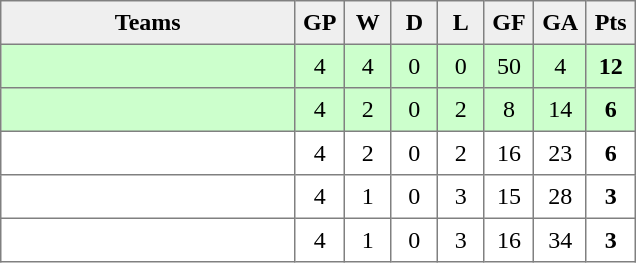<table style=border-collapse:collapse border=1 cellspacing=0 cellpadding=5>
<tr align=center bgcolor=#efefef>
<th width=185>Teams</th>
<th width=20>GP</th>
<th width=20>W</th>
<th width=20>D</th>
<th width=20>L</th>
<th width=20>GF</th>
<th width=20>GA</th>
<th width=20>Pts<br></th>
</tr>
<tr align=center bgcolor="ccffcc">
<td style="text-align:left;"></td>
<td>4</td>
<td>4</td>
<td>0</td>
<td>0</td>
<td>50</td>
<td>4</td>
<td><strong>12</strong></td>
</tr>
<tr align=center bgcolor="ccffcc">
<td style="text-align:left;"></td>
<td>4</td>
<td>2</td>
<td>0</td>
<td>2</td>
<td>8</td>
<td>14</td>
<td><strong>6</strong></td>
</tr>
<tr align=center>
<td style="text-align:left;"></td>
<td>4</td>
<td>2</td>
<td>0</td>
<td>2</td>
<td>16</td>
<td>23</td>
<td><strong>6</strong></td>
</tr>
<tr align=center>
<td style="text-align:left;"></td>
<td>4</td>
<td>1</td>
<td>0</td>
<td>3</td>
<td>15</td>
<td>28</td>
<td><strong>3</strong></td>
</tr>
<tr align=center>
<td style="text-align:left;"></td>
<td>4</td>
<td>1</td>
<td>0</td>
<td>3</td>
<td>16</td>
<td>34</td>
<td><strong>3</strong></td>
</tr>
</table>
